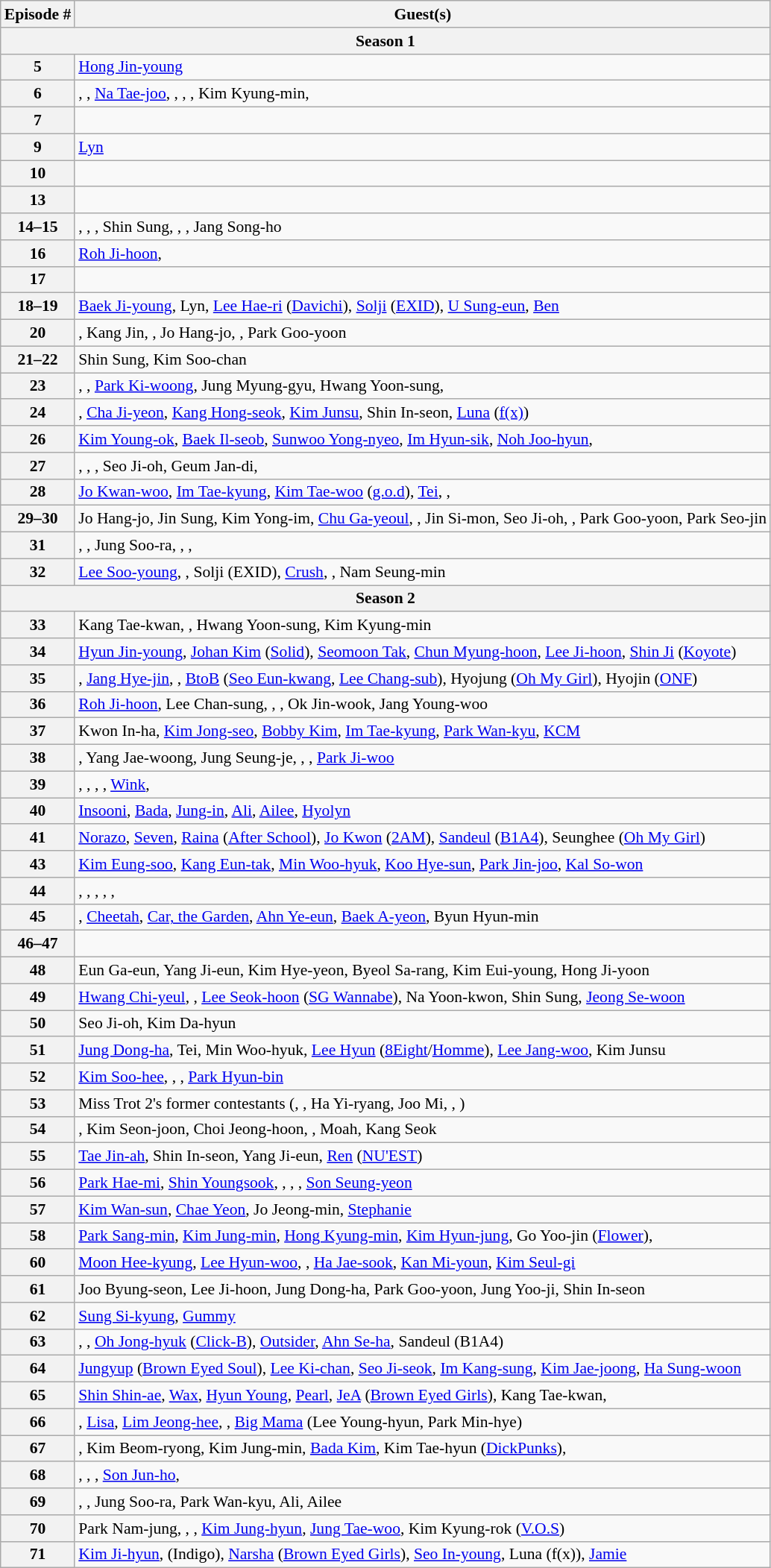<table class="wikitable" style="font-size:90%;">
<tr>
<th>Episode #</th>
<th>Guest(s)</th>
</tr>
<tr>
<th colspan=2>Season 1</th>
</tr>
<tr>
<th>5</th>
<td><a href='#'>Hong Jin-young</a></td>
</tr>
<tr>
<th>6</th>
<td>, , <a href='#'>Na Tae-joo</a>, , , , Kim Kyung-min, </td>
</tr>
<tr>
<th>7</th>
<td></td>
</tr>
<tr>
<th>9</th>
<td><a href='#'>Lyn</a></td>
</tr>
<tr>
<th>10</th>
<td></td>
</tr>
<tr>
<th>13</th>
<td></td>
</tr>
<tr>
<th>14–15</th>
<td>, , , Shin Sung, , , Jang Song-ho</td>
</tr>
<tr>
<th>16</th>
<td><a href='#'>Roh Ji-hoon</a>, </td>
</tr>
<tr>
<th>17</th>
<td></td>
</tr>
<tr>
<th>18–19</th>
<td><a href='#'>Baek Ji-young</a>, Lyn, <a href='#'>Lee Hae-ri</a> (<a href='#'>Davichi</a>), <a href='#'>Solji</a> (<a href='#'>EXID</a>), <a href='#'>U Sung-eun</a>, <a href='#'>Ben</a></td>
</tr>
<tr>
<th>20</th>
<td>, Kang Jin, , Jo Hang-jo, , Park Goo-yoon</td>
</tr>
<tr>
<th>21–22</th>
<td>Shin Sung, Kim Soo-chan</td>
</tr>
<tr>
<th>23</th>
<td>, , <a href='#'>Park Ki-woong</a>, Jung Myung-gyu, Hwang Yoon-sung, </td>
</tr>
<tr>
<th>24</th>
<td>, <a href='#'>Cha Ji-yeon</a>, <a href='#'>Kang Hong-seok</a>, <a href='#'>Kim Junsu</a>, Shin In-seon, <a href='#'>Luna</a> (<a href='#'>f(x)</a>)</td>
</tr>
<tr>
<th>26</th>
<td><a href='#'>Kim Young-ok</a>, <a href='#'>Baek Il-seob</a>, <a href='#'>Sunwoo Yong-nyeo</a>, <a href='#'>Im Hyun-sik</a>, <a href='#'>Noh Joo-hyun</a>, </td>
</tr>
<tr>
<th>27</th>
<td>, , , Seo Ji-oh, Geum Jan-di, </td>
</tr>
<tr>
<th>28</th>
<td><a href='#'>Jo Kwan-woo</a>, <a href='#'>Im Tae-kyung</a>, <a href='#'>Kim Tae-woo</a> (<a href='#'>g.o.d</a>), <a href='#'>Tei</a>, , </td>
</tr>
<tr>
<th>29–30</th>
<td>Jo Hang-jo, Jin Sung, Kim Yong-im, <a href='#'>Chu Ga-yeoul</a>, , Jin Si-mon, Seo Ji-oh, , Park Goo-yoon, Park Seo-jin</td>
</tr>
<tr>
<th>31</th>
<td>, , Jung Soo-ra, , , </td>
</tr>
<tr>
<th>32</th>
<td><a href='#'>Lee Soo-young</a>, , Solji (EXID), <a href='#'>Crush</a>, , Nam Seung-min</td>
</tr>
<tr>
<th colspan=2>Season 2</th>
</tr>
<tr>
<th>33</th>
<td>Kang Tae-kwan, , Hwang Yoon-sung, Kim Kyung-min</td>
</tr>
<tr>
<th>34</th>
<td><a href='#'>Hyun Jin-young</a>, <a href='#'>Johan Kim</a> (<a href='#'>Solid</a>), <a href='#'>Seomoon Tak</a>, <a href='#'>Chun Myung-hoon</a>, <a href='#'>Lee Ji-hoon</a>, <a href='#'>Shin Ji</a> (<a href='#'>Koyote</a>)</td>
</tr>
<tr>
<th>35</th>
<td>, <a href='#'>Jang Hye-jin</a>, , <a href='#'>BtoB</a> (<a href='#'>Seo Eun-kwang</a>, <a href='#'>Lee Chang-sub</a>), Hyojung (<a href='#'>Oh My Girl</a>), Hyojin (<a href='#'>ONF</a>)</td>
</tr>
<tr>
<th>36</th>
<td><a href='#'>Roh Ji-hoon</a>, Lee Chan-sung, , , Ok Jin-wook, Jang Young-woo</td>
</tr>
<tr>
<th>37</th>
<td>Kwon In-ha, <a href='#'>Kim Jong-seo</a>, <a href='#'>Bobby Kim</a>, <a href='#'>Im Tae-kyung</a>, <a href='#'>Park Wan-kyu</a>, <a href='#'>KCM</a></td>
</tr>
<tr>
<th>38</th>
<td>, Yang Jae-woong, Jung Seung-je, , , <a href='#'>Park Ji-woo</a></td>
</tr>
<tr>
<th>39</th>
<td>, , , , <a href='#'>Wink</a>, </td>
</tr>
<tr>
<th>40</th>
<td><a href='#'>Insooni</a>, <a href='#'>Bada</a>, <a href='#'>Jung-in</a>, <a href='#'>Ali</a>, <a href='#'>Ailee</a>, <a href='#'>Hyolyn</a></td>
</tr>
<tr>
<th>41</th>
<td><a href='#'>Norazo</a>, <a href='#'>Seven</a>, <a href='#'>Raina</a> (<a href='#'>After School</a>), <a href='#'>Jo Kwon</a> (<a href='#'>2AM</a>), <a href='#'>Sandeul</a> (<a href='#'>B1A4</a>), Seunghee (<a href='#'>Oh My Girl</a>)</td>
</tr>
<tr>
<th>43</th>
<td><a href='#'>Kim Eung-soo</a>, <a href='#'>Kang Eun-tak</a>, <a href='#'>Min Woo-hyuk</a>, <a href='#'>Koo Hye-sun</a>, <a href='#'>Park Jin-joo</a>, <a href='#'>Kal So-won</a></td>
</tr>
<tr>
<th>44</th>
<td>, , , , , </td>
</tr>
<tr>
<th>45</th>
<td>, <a href='#'>Cheetah</a>, <a href='#'>Car, the Garden</a>, <a href='#'>Ahn Ye-eun</a>, <a href='#'>Baek A-yeon</a>, Byun Hyun-min</td>
</tr>
<tr>
<th>46–47</th>
<td></td>
</tr>
<tr>
<th>48</th>
<td>Eun Ga-eun, Yang Ji-eun, Kim Hye-yeon, Byeol Sa-rang, Kim Eui-young, Hong Ji-yoon</td>
</tr>
<tr>
<th>49</th>
<td><a href='#'>Hwang Chi-yeul</a>, , <a href='#'>Lee Seok-hoon</a> (<a href='#'>SG Wannabe</a>), Na Yoon-kwon, Shin Sung, <a href='#'>Jeong Se-woon</a></td>
</tr>
<tr>
<th>50</th>
<td>Seo Ji-oh, Kim Da-hyun</td>
</tr>
<tr>
<th>51</th>
<td><a href='#'>Jung Dong-ha</a>, Tei, Min Woo-hyuk, <a href='#'>Lee Hyun</a> (<a href='#'>8Eight</a>/<a href='#'>Homme</a>), <a href='#'>Lee Jang-woo</a>, Kim Junsu</td>
</tr>
<tr>
<th>52</th>
<td><a href='#'>Kim Soo-hee</a>, , , <a href='#'>Park Hyun-bin</a></td>
</tr>
<tr>
<th>53</th>
<td>Miss Trot 2's former contestants (, , Ha Yi-ryang, Joo Mi, , )</td>
</tr>
<tr>
<th>54</th>
<td>, Kim Seon-joon, Choi Jeong-hoon, , Moah, Kang Seok</td>
</tr>
<tr>
<th>55</th>
<td><a href='#'>Tae Jin-ah</a>, Shin In-seon, Yang Ji-eun, <a href='#'>Ren</a> (<a href='#'>NU'EST</a>)</td>
</tr>
<tr>
<th>56</th>
<td><a href='#'>Park Hae-mi</a>, <a href='#'>Shin Youngsook</a>, , , , <a href='#'>Son Seung-yeon</a></td>
</tr>
<tr>
<th>57</th>
<td><a href='#'>Kim Wan-sun</a>, <a href='#'>Chae Yeon</a>, Jo Jeong-min, <a href='#'>Stephanie</a></td>
</tr>
<tr>
<th>58</th>
<td><a href='#'>Park Sang-min</a>, <a href='#'>Kim Jung-min</a>, <a href='#'>Hong Kyung-min</a>, <a href='#'>Kim Hyun-jung</a>, Go Yoo-jin (<a href='#'>Flower</a>), </td>
</tr>
<tr>
<th>60</th>
<td><a href='#'>Moon Hee-kyung</a>, <a href='#'>Lee Hyun-woo</a>, , <a href='#'>Ha Jae-sook</a>, <a href='#'>Kan Mi-youn</a>, <a href='#'>Kim Seul-gi</a></td>
</tr>
<tr>
<th>61</th>
<td>Joo Byung-seon, Lee Ji-hoon, Jung Dong-ha, Park Goo-yoon, Jung Yoo-ji, Shin In-seon</td>
</tr>
<tr>
<th>62</th>
<td><a href='#'>Sung Si-kyung</a>, <a href='#'>Gummy</a></td>
</tr>
<tr>
<th>63</th>
<td>, , <a href='#'>Oh Jong-hyuk</a> (<a href='#'>Click-B</a>), <a href='#'>Outsider</a>, <a href='#'>Ahn Se-ha</a>, Sandeul (B1A4)</td>
</tr>
<tr>
<th>64</th>
<td><a href='#'>Jungyup</a> (<a href='#'>Brown Eyed Soul</a>), <a href='#'>Lee Ki-chan</a>, <a href='#'>Seo Ji-seok</a>, <a href='#'>Im Kang-sung</a>, <a href='#'>Kim Jae-joong</a>, <a href='#'>Ha Sung-woon</a></td>
</tr>
<tr>
<th>65</th>
<td><a href='#'>Shin Shin-ae</a>, <a href='#'>Wax</a>, <a href='#'>Hyun Young</a>, <a href='#'>Pearl</a>, <a href='#'>JeA</a> (<a href='#'>Brown Eyed Girls</a>), Kang Tae-kwan, </td>
</tr>
<tr>
<th>66</th>
<td>, <a href='#'>Lisa</a>, <a href='#'>Lim Jeong-hee</a>, , <a href='#'>Big Mama</a> (Lee Young-hyun, Park Min-hye)</td>
</tr>
<tr>
<th>67</th>
<td>, Kim Beom-ryong, Kim Jung-min, <a href='#'>Bada Kim</a>, Kim Tae-hyun (<a href='#'>DickPunks</a>), </td>
</tr>
<tr>
<th>68</th>
<td>, , , <a href='#'>Son Jun-ho</a>, </td>
</tr>
<tr>
<th>69</th>
<td>, , Jung Soo-ra, Park Wan-kyu, Ali, Ailee</td>
</tr>
<tr>
<th>70</th>
<td>Park Nam-jung, , , <a href='#'>Kim Jung-hyun</a>, <a href='#'>Jung Tae-woo</a>, Kim Kyung-rok (<a href='#'>V.O.S</a>)</td>
</tr>
<tr>
<th>71</th>
<td><a href='#'>Kim Ji-hyun</a>,  (Indigo), <a href='#'>Narsha</a> (<a href='#'>Brown Eyed Girls</a>), <a href='#'>Seo In-young</a>, Luna (f(x)), <a href='#'>Jamie</a></td>
</tr>
</table>
